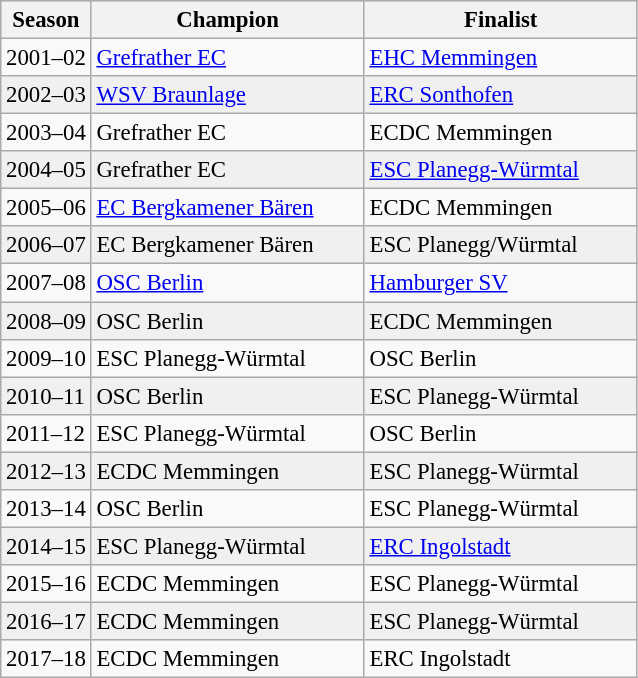<table class="wikitable" style="font-size: 95%; text-align: left;">
<tr bgcolor="#e0e0e0" align="center">
<th scope="col">Season</th>
<th scope="col" width=175>Champion</th>
<th scope="col" width=175>Finalist</th>
</tr>
<tr>
<td>2001–02</td>
<td><a href='#'>Grefrather EC</a></td>
<td><a href='#'>EHC Memmingen</a></td>
</tr>
<tr bgcolor="#f0f0f0">
<td>2002–03</td>
<td><a href='#'>WSV Braunlage</a></td>
<td><a href='#'>ERC Sonthofen</a></td>
</tr>
<tr>
<td>2003–04</td>
<td>Grefrather EC</td>
<td>ECDC Memmingen</td>
</tr>
<tr bgcolor="#f0f0f0">
<td>2004–05</td>
<td>Grefrather EC</td>
<td><a href='#'>ESC Planegg-Würmtal</a></td>
</tr>
<tr>
<td>2005–06</td>
<td><a href='#'>EC Bergkamener Bären</a></td>
<td>ECDC Memmingen</td>
</tr>
<tr bgcolor="#f0f0f0">
<td>2006–07</td>
<td>EC Bergkamener Bären</td>
<td>ESC Planegg/Würmtal</td>
</tr>
<tr>
<td>2007–08</td>
<td><a href='#'>OSC Berlin</a></td>
<td><a href='#'>Hamburger SV</a></td>
</tr>
<tr bgcolor="#f0f0f0">
<td>2008–09</td>
<td>OSC Berlin</td>
<td>ECDC Memmingen</td>
</tr>
<tr>
<td>2009–10</td>
<td>ESC Planegg-Würmtal</td>
<td>OSC Berlin</td>
</tr>
<tr bgcolor="#f0f0f0">
<td>2010–11</td>
<td>OSC Berlin</td>
<td>ESC Planegg-Würmtal</td>
</tr>
<tr>
<td>2011–12</td>
<td>ESC Planegg-Würmtal</td>
<td>OSC Berlin</td>
</tr>
<tr bgcolor="#f0f0f0">
<td>2012–13</td>
<td>ECDC Memmingen</td>
<td>ESC Planegg-Würmtal</td>
</tr>
<tr>
<td>2013–14</td>
<td>OSC Berlin</td>
<td>ESC Planegg-Würmtal</td>
</tr>
<tr bgcolor="#f0f0f0">
<td>2014–15</td>
<td>ESC Planegg-Würmtal</td>
<td><a href='#'>ERC Ingolstadt</a></td>
</tr>
<tr>
<td>2015–16</td>
<td>ECDC Memmingen</td>
<td>ESC Planegg-Würmtal</td>
</tr>
<tr bgcolor="#f0f0f0">
<td>2016–17</td>
<td>ECDC Memmingen</td>
<td>ESC Planegg-Würmtal</td>
</tr>
<tr>
<td>2017–18</td>
<td>ECDC Memmingen</td>
<td>ERC Ingolstadt</td>
</tr>
</table>
